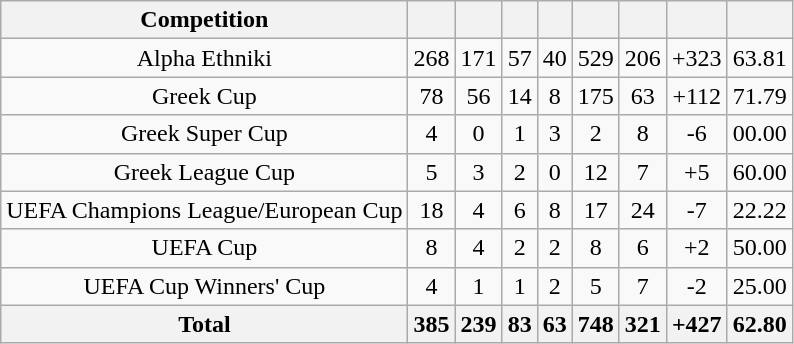<table class="wikitable" style="text-align:center">
<tr>
<th>Competition</th>
<th></th>
<th></th>
<th></th>
<th></th>
<th></th>
<th></th>
<th></th>
<th></th>
</tr>
<tr>
<td>Alpha Ethniki</td>
<td>268</td>
<td>171</td>
<td>57</td>
<td>40</td>
<td>529</td>
<td>206</td>
<td>+323</td>
<td>63.81</td>
</tr>
<tr>
<td>Greek Cup</td>
<td>78</td>
<td>56</td>
<td>14</td>
<td>8</td>
<td>175</td>
<td>63</td>
<td>+112</td>
<td>71.79</td>
</tr>
<tr>
<td>Greek Super Cup</td>
<td>4</td>
<td>0</td>
<td>1</td>
<td>3</td>
<td>2</td>
<td>8</td>
<td>-6</td>
<td>00.00</td>
</tr>
<tr>
<td>Greek League Cup</td>
<td>5</td>
<td>3</td>
<td>2</td>
<td>0</td>
<td>12</td>
<td>7</td>
<td>+5</td>
<td>60.00</td>
</tr>
<tr>
<td>UEFA Champions League/European Cup</td>
<td>18</td>
<td>4</td>
<td>6</td>
<td>8</td>
<td>17</td>
<td>24</td>
<td>-7</td>
<td>22.22</td>
</tr>
<tr>
<td>UEFA Cup</td>
<td>8</td>
<td>4</td>
<td>2</td>
<td>2</td>
<td>8</td>
<td>6</td>
<td>+2</td>
<td>50.00</td>
</tr>
<tr>
<td>UEFA Cup Winners' Cup</td>
<td>4</td>
<td>1</td>
<td>1</td>
<td>2</td>
<td>5</td>
<td>7</td>
<td>-2</td>
<td>25.00</td>
</tr>
<tr>
<th>Total</th>
<th>385</th>
<th>239</th>
<th>83</th>
<th>63</th>
<th>748</th>
<th>321</th>
<th>+427</th>
<th>62.80</th>
</tr>
</table>
